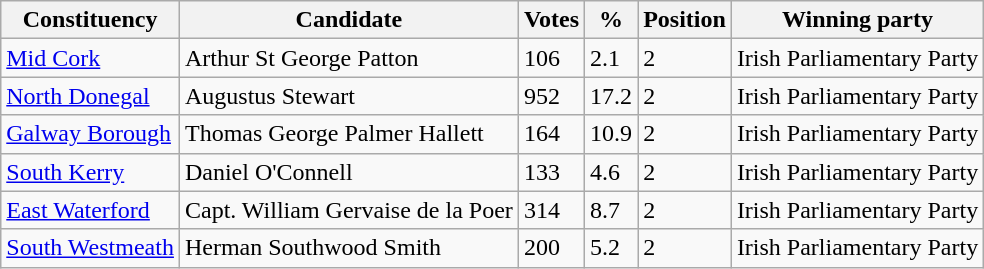<table class="wikitable sortable">
<tr>
<th>Constituency</th>
<th>Candidate</th>
<th>Votes</th>
<th>%</th>
<th>Position</th>
<th>Winning party</th>
</tr>
<tr>
<td><a href='#'>Mid Cork</a></td>
<td>Arthur St George Patton</td>
<td>106</td>
<td>2.1</td>
<td>2</td>
<td>Irish Parliamentary Party</td>
</tr>
<tr>
<td><a href='#'>North Donegal</a></td>
<td>Augustus Stewart</td>
<td>952</td>
<td>17.2</td>
<td>2</td>
<td>Irish Parliamentary Party</td>
</tr>
<tr>
<td><a href='#'>Galway Borough</a></td>
<td>Thomas George Palmer Hallett</td>
<td>164</td>
<td>10.9</td>
<td>2</td>
<td>Irish Parliamentary Party</td>
</tr>
<tr>
<td><a href='#'>South Kerry</a></td>
<td>Daniel O'Connell</td>
<td>133</td>
<td>4.6</td>
<td>2</td>
<td>Irish Parliamentary Party</td>
</tr>
<tr>
<td><a href='#'>East Waterford</a></td>
<td>Capt. William Gervaise de la Poer</td>
<td>314</td>
<td>8.7</td>
<td>2</td>
<td>Irish Parliamentary Party</td>
</tr>
<tr>
<td><a href='#'>South Westmeath</a></td>
<td>Herman Southwood Smith</td>
<td>200</td>
<td>5.2</td>
<td>2</td>
<td>Irish Parliamentary Party</td>
</tr>
</table>
